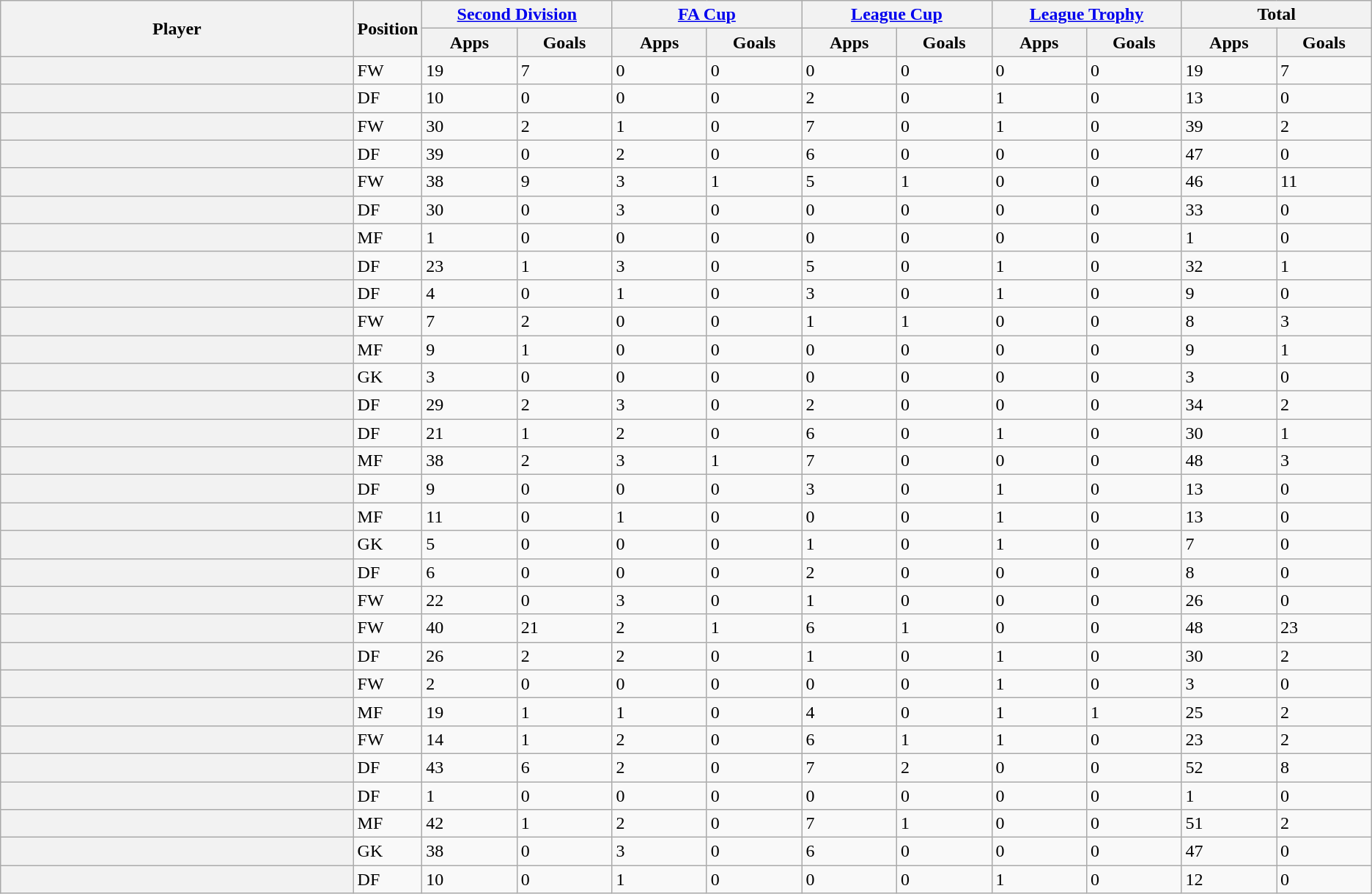<table class="wikitable plainrowheaders sortable">
<tr>
<th rowspan=2 style="width:20em"scope=col>Player</th>
<th rowspan=2>Position</th>
<th colspan=2 style="width:10em"scope=col><a href='#'>Second Division</a></th>
<th colspan=2 style="width:10em"scope=col><a href='#'>FA Cup</a></th>
<th colspan=2 style="width:10em"scope=col><a href='#'>League Cup</a></th>
<th colspan=2 style="width:10em"scope=col><a href='#'>League Trophy</a></th>
<th colspan=2 style="width:10em"scope=col>Total</th>
</tr>
<tr>
<th style="width:5em">Apps</th>
<th style="width:5em">Goals</th>
<th style="width:5em">Apps</th>
<th style="width:5em">Goals</th>
<th style="width:5em">Apps</th>
<th style="width:5em">Goals</th>
<th style="width:5em">Apps</th>
<th style="width:5em">Goals</th>
<th style="width:5em">Apps</th>
<th style="width:5em">Goals</th>
</tr>
<tr>
<th scope=row></th>
<td>FW</td>
<td>19</td>
<td>7</td>
<td>0</td>
<td>0</td>
<td>0</td>
<td>0</td>
<td>0</td>
<td>0</td>
<td>19</td>
<td>7</td>
</tr>
<tr>
<th scope=row></th>
<td>DF</td>
<td>10</td>
<td>0</td>
<td>0</td>
<td>0</td>
<td>2</td>
<td>0</td>
<td>1</td>
<td>0</td>
<td>13</td>
<td>0</td>
</tr>
<tr>
<th scope=row></th>
<td>FW</td>
<td>30</td>
<td>2</td>
<td>1</td>
<td>0</td>
<td>7</td>
<td>0</td>
<td>1</td>
<td>0</td>
<td>39</td>
<td>2</td>
</tr>
<tr>
<th scope=row></th>
<td>DF</td>
<td>39</td>
<td>0</td>
<td>2</td>
<td>0</td>
<td>6</td>
<td>0</td>
<td>0</td>
<td>0</td>
<td>47</td>
<td>0</td>
</tr>
<tr>
<th scope=row></th>
<td>FW</td>
<td>38</td>
<td>9</td>
<td>3</td>
<td>1</td>
<td>5</td>
<td>1</td>
<td>0</td>
<td>0</td>
<td>46</td>
<td>11</td>
</tr>
<tr>
<th scope=row></th>
<td>DF</td>
<td>30</td>
<td>0</td>
<td>3</td>
<td>0</td>
<td>0</td>
<td>0</td>
<td>0</td>
<td>0</td>
<td>33</td>
<td>0</td>
</tr>
<tr>
<th scope=row></th>
<td>MF</td>
<td>1</td>
<td>0</td>
<td>0</td>
<td>0</td>
<td>0</td>
<td>0</td>
<td>0</td>
<td>0</td>
<td>1</td>
<td>0</td>
</tr>
<tr>
<th scope=row></th>
<td>DF</td>
<td>23</td>
<td>1</td>
<td>3</td>
<td>0</td>
<td>5</td>
<td>0</td>
<td>1</td>
<td>0</td>
<td>32</td>
<td>1</td>
</tr>
<tr>
<th scope=row></th>
<td>DF</td>
<td>4</td>
<td>0</td>
<td>1</td>
<td>0</td>
<td>3</td>
<td>0</td>
<td>1</td>
<td>0</td>
<td>9</td>
<td>0</td>
</tr>
<tr>
<th scope=row></th>
<td>FW</td>
<td>7</td>
<td>2</td>
<td>0</td>
<td>0</td>
<td>1</td>
<td>1</td>
<td>0</td>
<td>0</td>
<td>8</td>
<td>3</td>
</tr>
<tr>
<th scope=row></th>
<td>MF</td>
<td>9</td>
<td>1</td>
<td>0</td>
<td>0</td>
<td>0</td>
<td>0</td>
<td>0</td>
<td>0</td>
<td>9</td>
<td>1</td>
</tr>
<tr>
<th scope=row></th>
<td>GK</td>
<td>3</td>
<td>0</td>
<td>0</td>
<td>0</td>
<td>0</td>
<td>0</td>
<td>0</td>
<td>0</td>
<td>3</td>
<td>0</td>
</tr>
<tr>
<th scope=row></th>
<td>DF</td>
<td>29</td>
<td>2</td>
<td>3</td>
<td>0</td>
<td>2</td>
<td>0</td>
<td>0</td>
<td>0</td>
<td>34</td>
<td>2</td>
</tr>
<tr>
<th scope=row></th>
<td>DF</td>
<td>21</td>
<td>1</td>
<td>2</td>
<td>0</td>
<td>6</td>
<td>0</td>
<td>1</td>
<td>0</td>
<td>30</td>
<td>1</td>
</tr>
<tr>
<th scope=row></th>
<td>MF</td>
<td>38</td>
<td>2</td>
<td>3</td>
<td>1</td>
<td>7</td>
<td>0</td>
<td>0</td>
<td>0</td>
<td>48</td>
<td>3</td>
</tr>
<tr>
<th scope=row></th>
<td>DF</td>
<td>9</td>
<td>0</td>
<td>0</td>
<td>0</td>
<td>3</td>
<td>0</td>
<td>1</td>
<td>0</td>
<td>13</td>
<td>0</td>
</tr>
<tr>
<th scope=row></th>
<td>MF</td>
<td>11</td>
<td>0</td>
<td>1</td>
<td>0</td>
<td>0</td>
<td>0</td>
<td>1</td>
<td>0</td>
<td>13</td>
<td>0</td>
</tr>
<tr>
<th scope=row></th>
<td>GK</td>
<td>5</td>
<td>0</td>
<td>0</td>
<td>0</td>
<td>1</td>
<td>0</td>
<td>1</td>
<td>0</td>
<td>7</td>
<td>0</td>
</tr>
<tr>
<th scope=row></th>
<td>DF</td>
<td>6</td>
<td>0</td>
<td>0</td>
<td>0</td>
<td>2</td>
<td>0</td>
<td>0</td>
<td>0</td>
<td>8</td>
<td>0</td>
</tr>
<tr>
<th scope=row></th>
<td>FW</td>
<td>22</td>
<td>0</td>
<td>3</td>
<td>0</td>
<td>1</td>
<td>0</td>
<td>0</td>
<td>0</td>
<td>26</td>
<td>0</td>
</tr>
<tr>
<th scope=row></th>
<td>FW</td>
<td>40</td>
<td>21</td>
<td>2</td>
<td>1</td>
<td>6</td>
<td>1</td>
<td>0</td>
<td>0</td>
<td>48</td>
<td>23</td>
</tr>
<tr>
<th scope=row></th>
<td>DF</td>
<td>26</td>
<td>2</td>
<td>2</td>
<td>0</td>
<td>1</td>
<td>0</td>
<td>1</td>
<td>0</td>
<td>30</td>
<td>2</td>
</tr>
<tr>
<th scope=row></th>
<td>FW</td>
<td>2</td>
<td>0</td>
<td>0</td>
<td>0</td>
<td>0</td>
<td>0</td>
<td>1</td>
<td>0</td>
<td>3</td>
<td>0</td>
</tr>
<tr>
<th scope=row></th>
<td>MF</td>
<td>19</td>
<td>1</td>
<td>1</td>
<td>0</td>
<td>4</td>
<td>0</td>
<td>1</td>
<td>1</td>
<td>25</td>
<td>2</td>
</tr>
<tr>
<th scope=row></th>
<td>FW</td>
<td>14</td>
<td>1</td>
<td>2</td>
<td>0</td>
<td>6</td>
<td>1</td>
<td>1</td>
<td>0</td>
<td>23</td>
<td>2</td>
</tr>
<tr>
<th scope=row></th>
<td>DF</td>
<td>43</td>
<td>6</td>
<td>2</td>
<td>0</td>
<td>7</td>
<td>2</td>
<td>0</td>
<td>0</td>
<td>52</td>
<td>8</td>
</tr>
<tr>
<th scope=row></th>
<td>DF</td>
<td>1</td>
<td>0</td>
<td>0</td>
<td>0</td>
<td>0</td>
<td>0</td>
<td>0</td>
<td>0</td>
<td>1</td>
<td>0</td>
</tr>
<tr>
<th scope=row></th>
<td>MF</td>
<td>42</td>
<td>1</td>
<td>2</td>
<td>0</td>
<td>7</td>
<td>1</td>
<td>0</td>
<td>0</td>
<td>51</td>
<td>2</td>
</tr>
<tr>
<th scope=row></th>
<td>GK</td>
<td>38</td>
<td>0</td>
<td>3</td>
<td>0</td>
<td>6</td>
<td>0</td>
<td>0</td>
<td>0</td>
<td>47</td>
<td>0</td>
</tr>
<tr>
<th scope=row></th>
<td>DF</td>
<td>10</td>
<td>0</td>
<td>1</td>
<td>0</td>
<td>0</td>
<td>0</td>
<td>1</td>
<td>0</td>
<td>12</td>
<td>0</td>
</tr>
</table>
